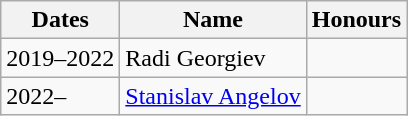<table class="wikitable">
<tr>
<th>Dates</th>
<th>Name</th>
<th>Honours</th>
</tr>
<tr>
<td>2019–2022</td>
<td> Radi Georgiev</td>
<td></td>
</tr>
<tr>
<td>2022–</td>
<td> <a href='#'>Stanislav Angelov</a></td>
<td></td>
</tr>
</table>
